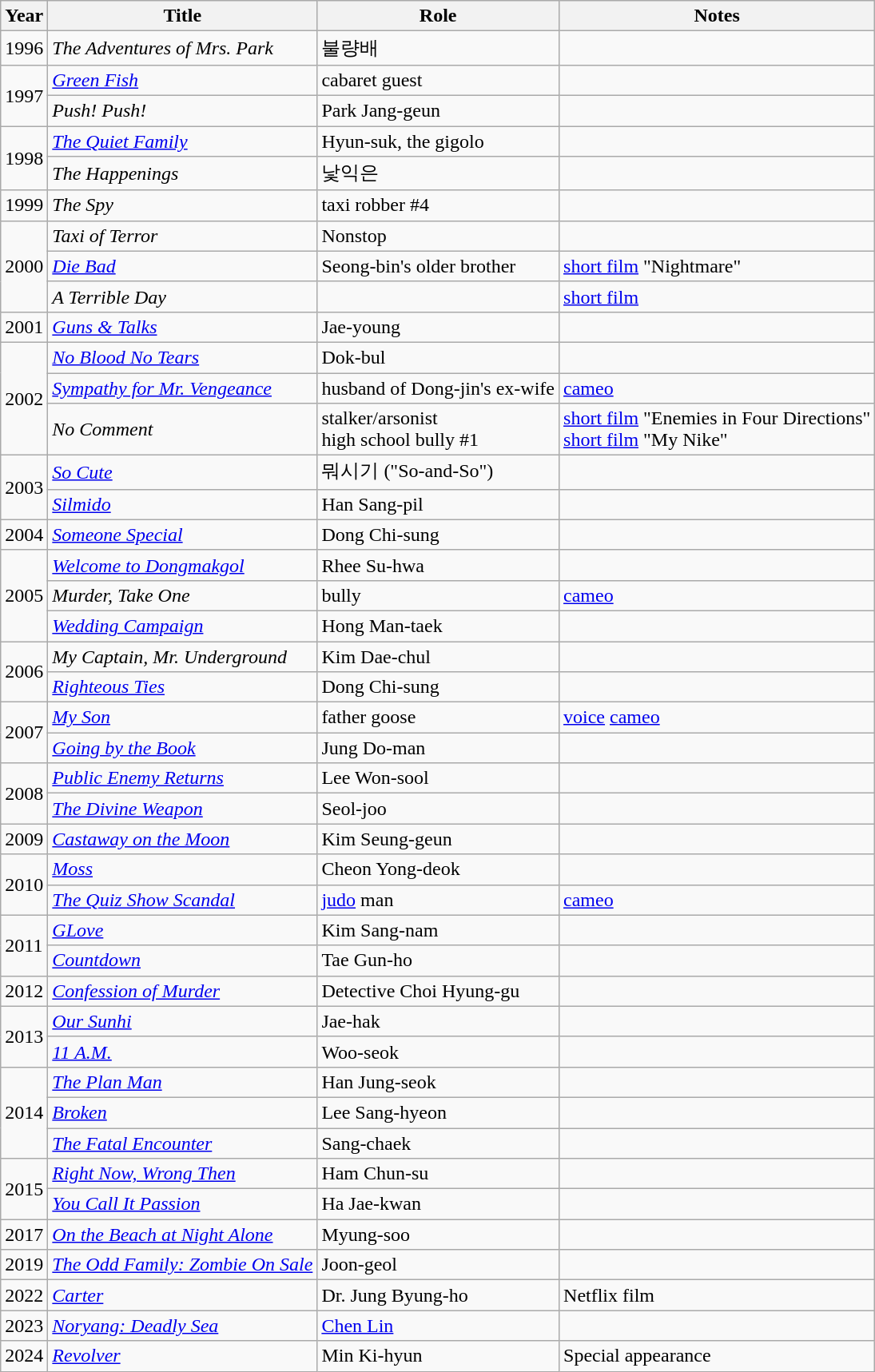<table class="wikitable sortable">
<tr>
<th>Year</th>
<th>Title</th>
<th>Role</th>
<th class="unsortable">Notes</th>
</tr>
<tr>
<td>1996</td>
<td><em>The Adventures of Mrs. Park</em></td>
<td>불량배</td>
<td></td>
</tr>
<tr>
<td rowspan=2>1997</td>
<td><em><a href='#'>Green Fish</a></em></td>
<td>cabaret guest</td>
<td></td>
</tr>
<tr>
<td><em>Push! Push!</em></td>
<td>Park Jang-geun</td>
<td></td>
</tr>
<tr>
<td rowspan="2">1998</td>
<td><em><a href='#'>The Quiet Family</a></em></td>
<td>Hyun-suk, the gigolo</td>
<td></td>
</tr>
<tr>
<td><em>The Happenings</em></td>
<td>낯익은</td>
<td></td>
</tr>
<tr>
<td>1999</td>
<td><em>The Spy</em></td>
<td>taxi robber #4</td>
<td></td>
</tr>
<tr>
<td rowspan="3">2000</td>
<td><em>Taxi of Terror</em></td>
<td>Nonstop</td>
<td></td>
</tr>
<tr>
<td><em><a href='#'>Die Bad</a></em></td>
<td>Seong-bin's older brother</td>
<td><a href='#'>short film</a> "Nightmare"</td>
</tr>
<tr>
<td><em>A Terrible Day</em></td>
<td></td>
<td><a href='#'>short film</a></td>
</tr>
<tr>
<td>2001</td>
<td><em><a href='#'>Guns & Talks</a></em></td>
<td>Jae-young</td>
<td></td>
</tr>
<tr>
<td rowspan="3">2002</td>
<td><em><a href='#'>No Blood No Tears</a></em></td>
<td>Dok-bul</td>
<td></td>
</tr>
<tr>
<td><em><a href='#'>Sympathy for Mr. Vengeance</a></em></td>
<td>husband of Dong-jin's ex-wife</td>
<td><a href='#'>cameo</a></td>
</tr>
<tr>
<td><em>No Comment</em></td>
<td>stalker/arsonist <br> high school bully #1</td>
<td><a href='#'>short film</a> "Enemies in Four Directions" <br> <a href='#'>short film</a> "My Nike"</td>
</tr>
<tr>
<td rowspan=2>2003</td>
<td><em><a href='#'>So Cute</a></em></td>
<td>뭐시기 ("So-and-So")</td>
<td></td>
</tr>
<tr>
<td><em><a href='#'>Silmido</a></em></td>
<td>Han Sang-pil</td>
<td></td>
</tr>
<tr>
<td>2004</td>
<td><em><a href='#'>Someone Special</a></em></td>
<td>Dong Chi-sung</td>
<td></td>
</tr>
<tr>
<td rowspan="3">2005</td>
<td><em><a href='#'>Welcome to Dongmakgol</a></em></td>
<td>Rhee Su-hwa</td>
<td></td>
</tr>
<tr>
<td><em>Murder, Take One</em></td>
<td>bully</td>
<td><a href='#'>cameo</a></td>
</tr>
<tr>
<td><em><a href='#'>Wedding Campaign</a></em></td>
<td>Hong Man-taek</td>
<td></td>
</tr>
<tr>
<td rowspan="2">2006</td>
<td><em>My Captain, Mr. Underground</em></td>
<td>Kim Dae-chul</td>
<td></td>
</tr>
<tr>
<td><em><a href='#'>Righteous Ties</a></em></td>
<td>Dong Chi-sung</td>
<td></td>
</tr>
<tr>
<td rowspan="2">2007</td>
<td><em><a href='#'>My Son</a></em></td>
<td>father goose</td>
<td><a href='#'>voice</a> <a href='#'>cameo</a></td>
</tr>
<tr>
<td><em><a href='#'>Going by the Book</a></em></td>
<td>Jung Do-man</td>
<td></td>
</tr>
<tr>
<td rowspan="2">2008</td>
<td><em><a href='#'>Public Enemy Returns</a></em></td>
<td>Lee Won-sool</td>
<td></td>
</tr>
<tr>
<td><em><a href='#'>The Divine Weapon</a></em></td>
<td>Seol-joo</td>
<td></td>
</tr>
<tr>
<td>2009</td>
<td><em><a href='#'>Castaway on the Moon</a></em></td>
<td>Kim Seung-geun</td>
<td></td>
</tr>
<tr>
<td rowspan=2>2010</td>
<td><em><a href='#'>Moss</a></em></td>
<td>Cheon Yong-deok</td>
<td></td>
</tr>
<tr>
<td><em><a href='#'>The Quiz Show Scandal</a></em></td>
<td><a href='#'>judo</a> man</td>
<td><a href='#'>cameo</a></td>
</tr>
<tr>
<td rowspan="2">2011</td>
<td><em><a href='#'>GLove</a></em></td>
<td>Kim Sang-nam</td>
<td></td>
</tr>
<tr>
<td><em><a href='#'>Countdown</a></em></td>
<td>Tae Gun-ho</td>
<td></td>
</tr>
<tr>
<td>2012</td>
<td><em> <a href='#'>Confession of Murder</a> </em></td>
<td>Detective Choi Hyung-gu</td>
<td></td>
</tr>
<tr>
<td rowspan="2">2013</td>
<td><em><a href='#'>Our Sunhi</a></em></td>
<td>Jae-hak</td>
<td></td>
</tr>
<tr>
<td><em><a href='#'>11 A.M.</a></em></td>
<td>Woo-seok</td>
<td></td>
</tr>
<tr>
<td rowspan=3>2014</td>
<td><em><a href='#'>The Plan Man</a></em></td>
<td>Han Jung-seok</td>
<td></td>
</tr>
<tr>
<td><em><a href='#'>Broken</a></em></td>
<td>Lee Sang-hyeon</td>
<td></td>
</tr>
<tr>
<td><em><a href='#'>The Fatal Encounter</a></em></td>
<td>Sang-chaek</td>
<td></td>
</tr>
<tr>
<td rowspan="2">2015</td>
<td><em><a href='#'>Right Now, Wrong Then</a></em></td>
<td>Ham Chun-su</td>
<td></td>
</tr>
<tr>
<td><em><a href='#'>You Call It Passion</a></em></td>
<td>Ha Jae-kwan</td>
<td></td>
</tr>
<tr>
<td>2017</td>
<td><em><a href='#'>On the Beach at Night Alone</a></em></td>
<td>Myung-soo</td>
<td></td>
</tr>
<tr>
<td>2019</td>
<td><em><a href='#'>The Odd Family: Zombie On Sale</a></em></td>
<td>Joon-geol</td>
<td></td>
</tr>
<tr>
<td>2022</td>
<td><em><a href='#'>Carter</a></em></td>
<td>Dr. Jung Byung-ho</td>
<td>Netflix film</td>
</tr>
<tr>
<td>2023</td>
<td><em><a href='#'>Noryang: Deadly Sea</a></em></td>
<td><a href='#'>Chen Lin</a></td>
<td></td>
</tr>
<tr>
<td>2024</td>
<td><em><a href='#'>Revolver</a></em></td>
<td>Min Ki-hyun</td>
<td>Special appearance</td>
</tr>
</table>
